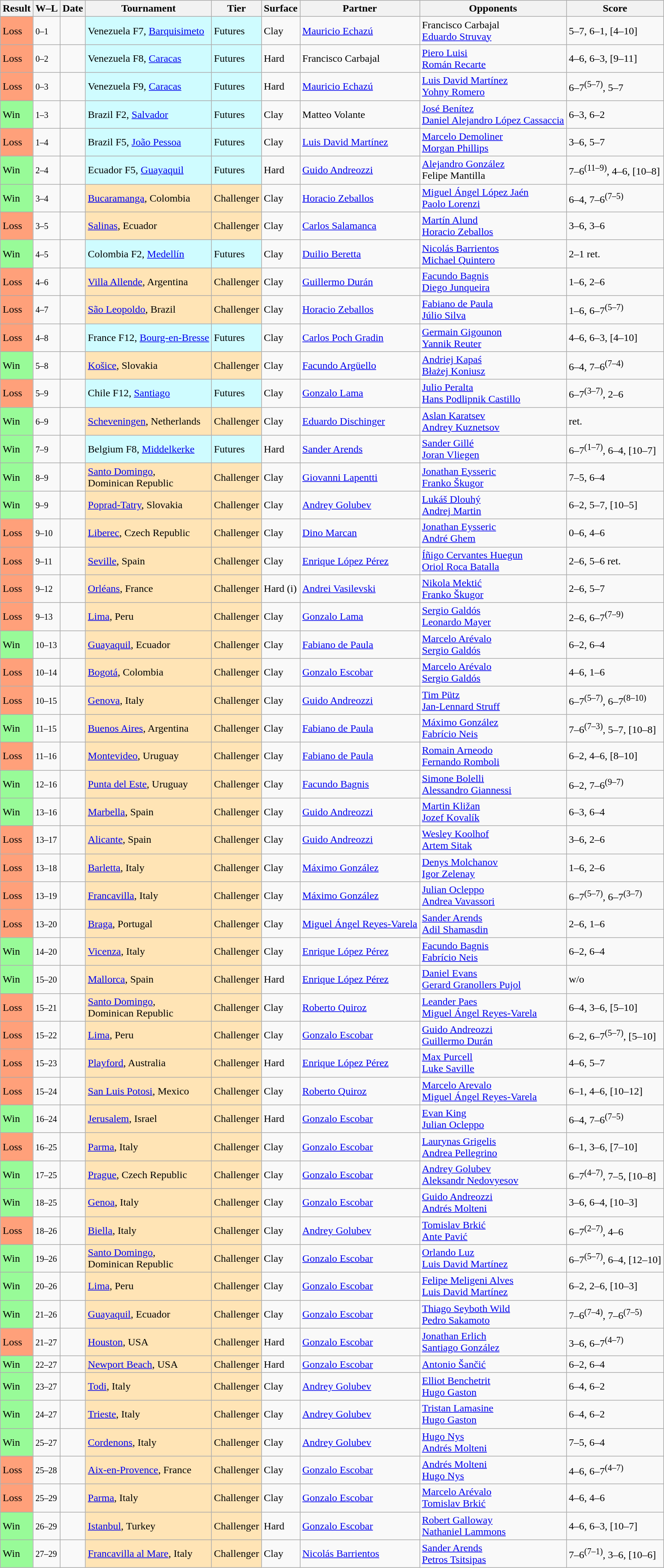<table class="nowrap sortable wikitable">
<tr>
<th>Result</th>
<th class="unsortable">W–L</th>
<th>Date</th>
<th>Tournament</th>
<th>Tier</th>
<th>Surface</th>
<th>Partner</th>
<th>Opponents</th>
<th class="unsortable">Score</th>
</tr>
<tr>
<td bgcolor=FFA07A>Loss</td>
<td><small>0–1</small></td>
<td></td>
<td style="background:#cffcff;">Venezuela F7, <a href='#'>Barquisimeto</a></td>
<td style="background:#cffcff;">Futures</td>
<td>Clay</td>
<td> <a href='#'>Mauricio Echazú</a></td>
<td> Francisco Carbajal<br> <a href='#'>Eduardo Struvay</a></td>
<td>5–7, 6–1, [4–10]</td>
</tr>
<tr>
<td bgcolor=FFA07A>Loss</td>
<td><small>0–2</small></td>
<td></td>
<td style="background:#cffcff;">Venezuela F8, <a href='#'>Caracas</a></td>
<td style="background:#cffcff;">Futures</td>
<td>Hard</td>
<td> Francisco Carbajal</td>
<td> <a href='#'>Piero Luisi</a><br> <a href='#'>Román Recarte</a></td>
<td>4–6, 6–3, [9–11]</td>
</tr>
<tr>
<td bgcolor=FFA07A>Loss</td>
<td><small>0–3</small></td>
<td></td>
<td style="background:#cffcff;">Venezuela F9, <a href='#'>Caracas</a></td>
<td style="background:#cffcff;">Futures</td>
<td>Hard</td>
<td> <a href='#'>Mauricio Echazú</a></td>
<td> <a href='#'>Luis David Martínez</a><br> <a href='#'>Yohny Romero</a></td>
<td>6–7<sup>(5–7)</sup>, 5–7</td>
</tr>
<tr>
<td bgcolor=98FB98>Win</td>
<td><small>1–3</small></td>
<td></td>
<td style="background:#cffcff;">Brazil F2, <a href='#'>Salvador</a></td>
<td style="background:#cffcff;">Futures</td>
<td>Clay</td>
<td> Matteo Volante</td>
<td> <a href='#'>José Benítez</a><br> <a href='#'>Daniel Alejandro López Cassaccia</a></td>
<td>6–3, 6–2</td>
</tr>
<tr>
<td bgcolor=FFA07A>Loss</td>
<td><small>1–4</small></td>
<td></td>
<td style="background:#cffcff;">Brazil F5, <a href='#'>João Pessoa</a></td>
<td style="background:#cffcff;">Futures</td>
<td>Clay</td>
<td> <a href='#'>Luis David Martínez</a></td>
<td> <a href='#'>Marcelo Demoliner</a><br> <a href='#'>Morgan Phillips</a></td>
<td>3–6, 5–7</td>
</tr>
<tr>
<td bgcolor=98FB98>Win</td>
<td><small>2–4</small></td>
<td></td>
<td style="background:#cffcff;">Ecuador F5, <a href='#'>Guayaquil</a></td>
<td style="background:#cffcff;">Futures</td>
<td>Hard</td>
<td> <a href='#'>Guido Andreozzi</a></td>
<td> <a href='#'>Alejandro González</a><br> Felipe Mantilla</td>
<td>7–6<sup>(11–9)</sup>, 4–6, [10–8]</td>
</tr>
<tr>
<td bgcolor=98FB98>Win</td>
<td><small>3–4</small></td>
<td><a href='#'></a></td>
<td style="background:moccasin;"><a href='#'>Bucaramanga</a>, Colombia</td>
<td style="background:moccasin;">Challenger</td>
<td>Clay</td>
<td> <a href='#'>Horacio Zeballos</a></td>
<td> <a href='#'>Miguel Ángel López Jaén</a><br> <a href='#'>Paolo Lorenzi</a></td>
<td>6–4, 7–6<sup>(7–5)</sup></td>
</tr>
<tr>
<td bgcolor=FFA07A>Loss</td>
<td><small>3–5</small></td>
<td><a href='#'></a></td>
<td style="background:moccasin;"><a href='#'>Salinas</a>, Ecuador</td>
<td style="background:moccasin;">Challenger</td>
<td>Clay</td>
<td> <a href='#'>Carlos Salamanca</a></td>
<td> <a href='#'>Martín Alund</a><br> <a href='#'>Horacio Zeballos</a></td>
<td>3–6, 3–6</td>
</tr>
<tr>
<td bgcolor=98FB98>Win</td>
<td><small>4–5</small></td>
<td></td>
<td style="background:#cffcff;">Colombia F2, <a href='#'>Medellín</a></td>
<td style="background:#cffcff;">Futures</td>
<td>Clay</td>
<td> <a href='#'>Duilio Beretta</a></td>
<td> <a href='#'>Nicolás Barrientos</a><br> <a href='#'>Michael Quintero</a></td>
<td>2–1 ret.</td>
</tr>
<tr>
<td bgcolor=FFA07A>Loss</td>
<td><small>4–6</small></td>
<td><a href='#'></a></td>
<td style="background:moccasin;"><a href='#'>Villa Allende</a>, Argentina</td>
<td style="background:moccasin;">Challenger</td>
<td>Clay</td>
<td> <a href='#'>Guillermo Durán</a></td>
<td> <a href='#'>Facundo Bagnis</a><br> <a href='#'>Diego Junqueira</a></td>
<td>1–6, 2–6</td>
</tr>
<tr>
<td bgcolor=FFA07A>Loss</td>
<td><small>4–7</small></td>
<td><a href='#'></a></td>
<td style="background:moccasin;"><a href='#'>São Leopoldo</a>, Brazil</td>
<td style="background:moccasin;">Challenger</td>
<td>Clay</td>
<td> <a href='#'>Horacio Zeballos</a></td>
<td> <a href='#'>Fabiano de Paula</a><br> <a href='#'>Júlio Silva</a></td>
<td>1–6, 6–7<sup>(5–7)</sup></td>
</tr>
<tr>
<td bgcolor=FFA07A>Loss</td>
<td><small>4–8</small></td>
<td></td>
<td style="background:#cffcff;">France F12, <a href='#'>Bourg-en-Bresse</a></td>
<td style="background:#cffcff;">Futures</td>
<td>Clay</td>
<td> <a href='#'>Carlos Poch Gradin</a></td>
<td> <a href='#'>Germain Gigounon</a><br> <a href='#'>Yannik Reuter</a></td>
<td>4–6, 6–3, [4–10]</td>
</tr>
<tr>
<td bgcolor=98FB98>Win</td>
<td><small>5–8</small></td>
<td><a href='#'></a></td>
<td style="background:moccasin;"><a href='#'>Košice</a>, Slovakia</td>
<td style="background:moccasin;">Challenger</td>
<td>Clay</td>
<td> <a href='#'>Facundo Argüello</a></td>
<td> <a href='#'>Andriej Kapaś</a><br> <a href='#'>Błażej Koniusz</a></td>
<td>6–4, 7–6<sup>(7–4)</sup></td>
</tr>
<tr>
<td bgcolor=FFA07A>Loss</td>
<td><small>5–9</small></td>
<td></td>
<td style="background:#cffcff;">Chile F12, <a href='#'>Santiago</a></td>
<td style="background:#cffcff;">Futures</td>
<td>Clay</td>
<td> <a href='#'>Gonzalo Lama</a></td>
<td> <a href='#'>Julio Peralta</a><br> <a href='#'>Hans Podlipnik Castillo</a></td>
<td>6–7<sup>(3–7)</sup>, 2–6</td>
</tr>
<tr>
<td bgcolor=98FB98>Win</td>
<td><small>6–9</small></td>
<td><a href='#'></a></td>
<td style="background:moccasin;"><a href='#'>Scheveningen</a>, Netherlands</td>
<td style="background:moccasin;">Challenger</td>
<td>Clay</td>
<td> <a href='#'>Eduardo Dischinger</a></td>
<td> <a href='#'>Aslan Karatsev</a><br> <a href='#'>Andrey Kuznetsov</a></td>
<td>ret.</td>
</tr>
<tr>
<td bgcolor=98FB98>Win</td>
<td><small>7–9</small></td>
<td></td>
<td style="background:#cffcff;">Belgium F8, <a href='#'>Middelkerke</a></td>
<td style="background:#cffcff;">Futures</td>
<td>Hard</td>
<td> <a href='#'>Sander Arends</a></td>
<td> <a href='#'>Sander Gillé</a><br> <a href='#'>Joran Vliegen</a></td>
<td>6–7<sup>(1–7)</sup>, 6–4, [10–7]</td>
</tr>
<tr>
<td bgcolor=98FB98>Win</td>
<td><small>8–9</small></td>
<td><a href='#'></a></td>
<td style="background:moccasin;"><a href='#'>Santo Domingo</a>,<br> Dominican Republic</td>
<td style="background:moccasin;">Challenger</td>
<td>Clay</td>
<td> <a href='#'>Giovanni Lapentti</a></td>
<td> <a href='#'>Jonathan Eysseric</a><br> <a href='#'>Franko Škugor</a></td>
<td>7–5, 6–4</td>
</tr>
<tr>
<td bgcolor=98FB98>Win</td>
<td><small>9–9</small></td>
<td><a href='#'></a></td>
<td style="background:moccasin;"><a href='#'>Poprad-Tatry</a>, Slovakia</td>
<td style="background:moccasin;">Challenger</td>
<td>Clay</td>
<td> <a href='#'>Andrey Golubev</a></td>
<td> <a href='#'>Lukáš Dlouhý</a><br> <a href='#'>Andrej Martin</a></td>
<td>6–2, 5–7, [10–5]</td>
</tr>
<tr>
<td bgcolor=FFA07A>Loss</td>
<td><small>9–10</small></td>
<td><a href='#'></a></td>
<td style="background:moccasin;"><a href='#'>Liberec</a>, Czech Republic</td>
<td style="background:moccasin;">Challenger</td>
<td>Clay</td>
<td> <a href='#'>Dino Marcan</a></td>
<td> <a href='#'>Jonathan Eysseric</a><br> <a href='#'>André Ghem</a></td>
<td>0–6, 4–6</td>
</tr>
<tr>
<td bgcolor=FFA07A>Loss</td>
<td><small>9–11</small></td>
<td><a href='#'></a></td>
<td style="background:moccasin;"><a href='#'>Seville</a>, Spain</td>
<td style="background:moccasin;">Challenger</td>
<td>Clay</td>
<td> <a href='#'>Enrique López Pérez</a></td>
<td> <a href='#'>Íñigo Cervantes Huegun</a><br> <a href='#'>Oriol Roca Batalla</a></td>
<td>2–6, 5–6 ret.</td>
</tr>
<tr>
<td bgcolor=FFA07A>Loss</td>
<td><small>9–12</small></td>
<td><a href='#'></a></td>
<td style="background:moccasin;"><a href='#'>Orléans</a>, France</td>
<td style="background:moccasin;">Challenger</td>
<td>Hard (i)</td>
<td> <a href='#'>Andrei Vasilevski</a></td>
<td> <a href='#'>Nikola Mektić</a><br> <a href='#'>Franko Škugor</a></td>
<td>2–6, 5–7</td>
</tr>
<tr>
<td bgcolor=FFA07A>Loss</td>
<td><small>9–13</small></td>
<td><a href='#'></a></td>
<td style="background:moccasin;"><a href='#'>Lima</a>, Peru</td>
<td style="background:moccasin;">Challenger</td>
<td>Clay</td>
<td> <a href='#'>Gonzalo Lama</a></td>
<td> <a href='#'>Sergio Galdós</a><br> <a href='#'>Leonardo Mayer</a></td>
<td>2–6, 6–7<sup>(7–9)</sup></td>
</tr>
<tr>
<td bgcolor=98FB98>Win</td>
<td><small>10–13</small></td>
<td><a href='#'></a></td>
<td style="background:moccasin;"><a href='#'>Guayaquil</a>, Ecuador</td>
<td style="background:moccasin;">Challenger</td>
<td>Clay</td>
<td> <a href='#'>Fabiano de Paula</a></td>
<td> <a href='#'>Marcelo Arévalo</a><br> <a href='#'>Sergio Galdós</a></td>
<td>6–2, 6–4</td>
</tr>
<tr>
<td bgcolor=FFA07A>Loss</td>
<td><small>10–14</small></td>
<td><a href='#'></a></td>
<td style="background:moccasin;"><a href='#'>Bogotá</a>, Colombia</td>
<td style="background:moccasin;">Challenger</td>
<td>Clay</td>
<td> <a href='#'>Gonzalo Escobar</a></td>
<td> <a href='#'>Marcelo Arévalo</a><br> <a href='#'>Sergio Galdós</a></td>
<td>4–6, 1–6</td>
</tr>
<tr>
<td bgcolor=FFA07A>Loss</td>
<td><small>10–15</small></td>
<td><a href='#'></a></td>
<td style="background:moccasin;"><a href='#'>Genova</a>, Italy</td>
<td style="background:moccasin;">Challenger</td>
<td>Clay</td>
<td> <a href='#'>Guido Andreozzi</a></td>
<td> <a href='#'>Tim Pütz</a><br> <a href='#'>Jan-Lennard Struff</a></td>
<td>6–7<sup>(5–7)</sup>, 6–7<sup>(8–10)</sup></td>
</tr>
<tr>
<td bgcolor=98FB98>Win</td>
<td><small>11–15</small></td>
<td><a href='#'></a></td>
<td style="background:moccasin;"><a href='#'>Buenos Aires</a>, Argentina</td>
<td style="background:moccasin;">Challenger</td>
<td>Clay</td>
<td> <a href='#'>Fabiano de Paula</a></td>
<td> <a href='#'>Máximo González</a><br> <a href='#'>Fabrício Neis</a></td>
<td>7–6<sup>(7–3)</sup>, 5–7, [10–8]</td>
</tr>
<tr>
<td bgcolor=FFA07A>Loss</td>
<td><small>11–16</small></td>
<td><a href='#'></a></td>
<td style="background:moccasin;"><a href='#'>Montevideo</a>, Uruguay</td>
<td style="background:moccasin;">Challenger</td>
<td>Clay</td>
<td> <a href='#'>Fabiano de Paula</a></td>
<td> <a href='#'>Romain Arneodo</a><br> <a href='#'>Fernando Romboli</a></td>
<td>6–2, 4–6, [8–10]</td>
</tr>
<tr>
<td bgcolor=98FB98>Win</td>
<td><small>12–16</small></td>
<td><a href='#'></a></td>
<td style="background:moccasin;"><a href='#'>Punta del Este</a>, Uruguay</td>
<td style="background:moccasin;">Challenger</td>
<td>Clay</td>
<td> <a href='#'>Facundo Bagnis</a></td>
<td> <a href='#'>Simone Bolelli</a><br> <a href='#'>Alessandro Giannessi</a></td>
<td>6–2, 7–6<sup>(9–7)</sup></td>
</tr>
<tr>
<td bgcolor=98FB98>Win</td>
<td><small>13–16</small></td>
<td><a href='#'></a></td>
<td style="background:moccasin;"><a href='#'>Marbella</a>, Spain</td>
<td style="background:moccasin;">Challenger</td>
<td>Clay</td>
<td> <a href='#'>Guido Andreozzi</a></td>
<td> <a href='#'>Martin Kližan</a><br> <a href='#'>Jozef Kovalík</a></td>
<td>6–3, 6–4</td>
</tr>
<tr>
<td bgcolor=FFA07A>Loss</td>
<td><small>13–17</small></td>
<td><a href='#'></a></td>
<td style="background:moccasin;"><a href='#'>Alicante</a>, Spain</td>
<td style="background:moccasin;">Challenger</td>
<td>Clay</td>
<td> <a href='#'>Guido Andreozzi</a></td>
<td> <a href='#'>Wesley Koolhof</a><br> <a href='#'>Artem Sitak</a></td>
<td>3–6, 2–6</td>
</tr>
<tr>
<td bgcolor=FFA07A>Loss</td>
<td><small>13–18</small></td>
<td><a href='#'></a></td>
<td style="background:moccasin;"><a href='#'>Barletta</a>, Italy</td>
<td style="background:moccasin;">Challenger</td>
<td>Clay</td>
<td> <a href='#'>Máximo González</a></td>
<td> <a href='#'>Denys Molchanov</a><br> <a href='#'>Igor Zelenay</a></td>
<td>1–6, 2–6</td>
</tr>
<tr>
<td bgcolor=FFA07A>Loss</td>
<td><small>13–19</small></td>
<td><a href='#'></a></td>
<td style="background:moccasin;"><a href='#'>Francavilla</a>, Italy</td>
<td style="background:moccasin;">Challenger</td>
<td>Clay</td>
<td> <a href='#'>Máximo González</a></td>
<td> <a href='#'>Julian Ocleppo</a><br> <a href='#'>Andrea Vavassori</a></td>
<td>6–7<sup>(5–7)</sup>, 6–7<sup>(3–7)</sup></td>
</tr>
<tr>
<td bgcolor=FFA07A>Loss</td>
<td><small>13–20</small></td>
<td><a href='#'></a></td>
<td style="background:moccasin;"><a href='#'>Braga</a>, Portugal</td>
<td style="background:moccasin;">Challenger</td>
<td>Clay</td>
<td> <a href='#'>Miguel Ángel Reyes-Varela</a></td>
<td> <a href='#'>Sander Arends</a><br> <a href='#'>Adil Shamasdin</a></td>
<td>2–6, 1–6</td>
</tr>
<tr>
<td bgcolor=98FB98>Win</td>
<td><small>14–20</small></td>
<td><a href='#'></a></td>
<td style="background:moccasin;"><a href='#'>Vicenza</a>, Italy</td>
<td style="background:moccasin;">Challenger</td>
<td>Clay</td>
<td> <a href='#'>Enrique López Pérez</a></td>
<td> <a href='#'>Facundo Bagnis</a><br> <a href='#'>Fabrício Neis</a></td>
<td>6–2, 6–4</td>
</tr>
<tr>
<td bgcolor=98FB98>Win</td>
<td><small>15–20</small></td>
<td><a href='#'></a></td>
<td style="background:moccasin;"><a href='#'>Mallorca</a>, Spain</td>
<td style="background:moccasin;">Challenger</td>
<td>Hard</td>
<td> <a href='#'>Enrique López Pérez</a></td>
<td> <a href='#'>Daniel Evans</a><br> <a href='#'>Gerard Granollers Pujol</a></td>
<td>w/o</td>
</tr>
<tr>
<td bgcolor=FFA07A>Loss</td>
<td><small>15–21</small></td>
<td><a href='#'></a></td>
<td style="background:moccasin;"><a href='#'>Santo Domingo</a>,<br> Dominican Republic</td>
<td style="background:moccasin;">Challenger</td>
<td>Clay</td>
<td> <a href='#'>Roberto Quiroz</a></td>
<td> <a href='#'>Leander Paes</a><br> <a href='#'>Miguel Ángel Reyes-Varela</a></td>
<td>6–4, 3–6, [5–10]</td>
</tr>
<tr>
<td bgcolor=FFA07A>Loss</td>
<td><small>15–22</small></td>
<td><a href='#'></a></td>
<td style="background:moccasin;"><a href='#'>Lima</a>, Peru</td>
<td style="background:moccasin;">Challenger</td>
<td>Clay</td>
<td> <a href='#'>Gonzalo Escobar</a></td>
<td> <a href='#'>Guido Andreozzi</a><br> <a href='#'>Guillermo Durán</a></td>
<td>6–2, 6–7<sup>(5–7)</sup>, [5–10]</td>
</tr>
<tr>
<td bgcolor=FFA07A>Loss</td>
<td><small>15–23</small></td>
<td><a href='#'></a></td>
<td style="background:moccasin;"><a href='#'>Playford</a>, Australia</td>
<td style="background:moccasin;">Challenger</td>
<td>Hard</td>
<td> <a href='#'>Enrique López Pérez</a></td>
<td> <a href='#'>Max Purcell</a><br> <a href='#'>Luke Saville</a></td>
<td>4–6, 5–7</td>
</tr>
<tr>
<td bgcolor=FFA07A>Loss</td>
<td><small>15–24</small></td>
<td><a href='#'></a></td>
<td style="background:moccasin;"><a href='#'>San Luis Potosi</a>, Mexico</td>
<td style="background:moccasin;">Challenger</td>
<td>Clay</td>
<td> <a href='#'>Roberto Quiroz</a></td>
<td> <a href='#'>Marcelo Arevalo</a><br> <a href='#'>Miguel Ángel Reyes-Varela</a></td>
<td>6–1, 4–6, [10–12]</td>
</tr>
<tr>
<td bgcolor=98FB98>Win</td>
<td><small>16–24</small></td>
<td><a href='#'></a></td>
<td style="background:moccasin;"><a href='#'>Jerusalem</a>, Israel</td>
<td style="background:moccasin;">Challenger</td>
<td>Hard</td>
<td> <a href='#'>Gonzalo Escobar</a></td>
<td> <a href='#'>Evan King</a><br> <a href='#'>Julian Ocleppo</a></td>
<td>6–4, 7–6<sup>(7–5)</sup></td>
</tr>
<tr>
<td bgcolor=FFA07A>Loss</td>
<td><small>16–25</small></td>
<td><a href='#'></a></td>
<td style="background:moccasin;"><a href='#'>Parma</a>, Italy</td>
<td style="background:moccasin;">Challenger</td>
<td>Clay</td>
<td> <a href='#'>Gonzalo Escobar</a></td>
<td> <a href='#'>Laurynas Grigelis</a><br> <a href='#'>Andrea Pellegrino</a></td>
<td>6–1, 3–6, [7–10]</td>
</tr>
<tr>
<td bgcolor=98FB98>Win</td>
<td><small>17–25</small></td>
<td><a href='#'></a></td>
<td style="background:moccasin;"><a href='#'>Prague</a>, Czech Republic</td>
<td style="background:moccasin;">Challenger</td>
<td>Clay</td>
<td> <a href='#'>Gonzalo Escobar</a></td>
<td> <a href='#'>Andrey Golubev</a><br> <a href='#'>Aleksandr Nedovyesov</a></td>
<td>6–7<sup>(4–7)</sup>, 7–5, [10–8]</td>
</tr>
<tr>
<td bgcolor=98FB98>Win</td>
<td><small>18–25</small></td>
<td><a href='#'></a></td>
<td style="background:moccasin;"><a href='#'>Genoa</a>, Italy</td>
<td style="background:moccasin;">Challenger</td>
<td>Clay</td>
<td> <a href='#'>Gonzalo Escobar</a></td>
<td> <a href='#'>Guido Andreozzi</a><br> <a href='#'>Andrés Molteni</a></td>
<td>3–6, 6–4, [10–3]</td>
</tr>
<tr>
<td bgcolor=FFA07A>Loss</td>
<td><small>18–26</small></td>
<td><a href='#'></a></td>
<td style="background:moccasin;"><a href='#'>Biella</a>, Italy</td>
<td style="background:moccasin;">Challenger</td>
<td>Clay</td>
<td> <a href='#'>Andrey Golubev</a></td>
<td> <a href='#'>Tomislav Brkić</a><br> <a href='#'>Ante Pavić</a></td>
<td>6–7<sup>(2–7)</sup>, 4–6</td>
</tr>
<tr>
<td bgcolor=98FB98>Win</td>
<td><small>19–26</small></td>
<td><a href='#'></a></td>
<td style="background:moccasin;"><a href='#'>Santo Domingo</a>,<br> Dominican Republic</td>
<td style="background:moccasin;">Challenger</td>
<td>Clay</td>
<td> <a href='#'>Gonzalo Escobar</a></td>
<td> <a href='#'>Orlando Luz</a><br> <a href='#'>Luis David Martínez</a></td>
<td>6–7<sup>(5–7)</sup>, 6–4, [12–10]</td>
</tr>
<tr>
<td bgcolor=98FB98>Win</td>
<td><small>20–26</small></td>
<td><a href='#'></a></td>
<td style="background:moccasin;"><a href='#'>Lima</a>, Peru</td>
<td style="background:moccasin;">Challenger</td>
<td>Clay</td>
<td> <a href='#'>Gonzalo Escobar</a></td>
<td> <a href='#'>Felipe Meligeni Alves</a><br> <a href='#'>Luis David Martínez</a></td>
<td>6–2, 2–6, [10–3]</td>
</tr>
<tr>
<td bgcolor=98FB98>Win</td>
<td><small>21–26</small></td>
<td><a href='#'></a></td>
<td style="background:moccasin;"><a href='#'>Guayaquil</a>, Ecuador</td>
<td style="background:moccasin;">Challenger</td>
<td>Clay</td>
<td> <a href='#'>Gonzalo Escobar</a></td>
<td> <a href='#'>Thiago Seyboth Wild</a><br> <a href='#'>Pedro Sakamoto</a></td>
<td>7–6<sup>(7–4)</sup>, 7–6<sup>(7–5)</sup></td>
</tr>
<tr>
<td bgcolor=FFA07A>Loss</td>
<td><small>21–27</small></td>
<td><a href='#'></a></td>
<td style="background:moccasin;"><a href='#'>Houston</a>, USA</td>
<td style="background:moccasin;">Challenger</td>
<td>Hard</td>
<td> <a href='#'>Gonzalo Escobar</a></td>
<td> <a href='#'>Jonathan Erlich</a><br> <a href='#'>Santiago González</a></td>
<td>3–6, 6–7<sup>(4–7)</sup></td>
</tr>
<tr>
<td bgcolor=98FB98>Win</td>
<td><small>22–27</small></td>
<td><a href='#'></a></td>
<td style="background:moccasin;"><a href='#'>Newport Beach</a>, USA</td>
<td style="background:moccasin;">Challenger</td>
<td>Hard</td>
<td> <a href='#'>Gonzalo Escobar</a></td>
<td> <a href='#'>Antonio Šančić</a><br></td>
<td>6–2, 6–4</td>
</tr>
<tr>
<td bgcolor=98FB98>Win</td>
<td><small>23–27</small></td>
<td><a href='#'></a></td>
<td style="background:moccasin;"><a href='#'>Todi</a>, Italy</td>
<td style="background:moccasin;">Challenger</td>
<td>Clay</td>
<td> <a href='#'>Andrey Golubev</a></td>
<td> <a href='#'>Elliot Benchetrit</a><br> <a href='#'>Hugo Gaston</a></td>
<td>6–4, 6–2</td>
</tr>
<tr>
<td bgcolor=98FB98>Win</td>
<td><small>24–27</small></td>
<td><a href='#'></a></td>
<td style="background:moccasin;"><a href='#'>Trieste</a>, Italy</td>
<td style="background:moccasin;">Challenger</td>
<td>Clay</td>
<td> <a href='#'>Andrey Golubev</a></td>
<td> <a href='#'>Tristan Lamasine</a><br> <a href='#'>Hugo Gaston</a></td>
<td>6–4, 6–2</td>
</tr>
<tr>
<td bgcolor=98FB98>Win</td>
<td><small>25–27</small></td>
<td><a href='#'></a></td>
<td style="background:moccasin;"><a href='#'>Cordenons</a>, Italy</td>
<td style="background:moccasin;">Challenger</td>
<td>Clay</td>
<td> <a href='#'>Andrey Golubev</a></td>
<td> <a href='#'>Hugo Nys</a><br> <a href='#'>Andrés Molteni</a></td>
<td>7–5, 6–4</td>
</tr>
<tr>
<td bgcolor=FFA07A>Loss</td>
<td><small>25–28</small></td>
<td><a href='#'></a></td>
<td style="background:moccasin;"><a href='#'>Aix-en-Provence</a>, France</td>
<td style="background:moccasin;">Challenger</td>
<td>Clay</td>
<td> <a href='#'>Gonzalo Escobar</a></td>
<td> <a href='#'>Andrés Molteni</a><br> <a href='#'>Hugo Nys</a></td>
<td>4–6, 6–7<sup>(4–7)</sup></td>
</tr>
<tr>
<td bgcolor=FFA07A>Loss</td>
<td><small>25–29</small></td>
<td><a href='#'></a></td>
<td style="background:moccasin;"><a href='#'>Parma</a>, Italy</td>
<td style="background:moccasin;">Challenger</td>
<td>Clay</td>
<td> <a href='#'>Gonzalo Escobar</a></td>
<td> <a href='#'>Marcelo Arévalo</a><br> <a href='#'>Tomislav Brkić</a></td>
<td>4–6, 4–6</td>
</tr>
<tr>
<td bgcolor=98FB98>Win</td>
<td><small>26–29</small></td>
<td><a href='#'></a></td>
<td style="background:moccasin;"><a href='#'>Istanbul</a>, Turkey</td>
<td style="background:moccasin;">Challenger</td>
<td>Hard</td>
<td> <a href='#'>Gonzalo Escobar</a></td>
<td> <a href='#'>Robert Galloway</a><br> <a href='#'>Nathaniel Lammons</a></td>
<td>4–6, 6–3, [10–7]</td>
</tr>
<tr>
<td bgcolor=98FB98>Win</td>
<td><small>27–29</small></td>
<td><a href='#'></a></td>
<td style="background:moccasin;"><a href='#'>Francavilla al Mare</a>, Italy</td>
<td style="background:moccasin;">Challenger</td>
<td>Clay</td>
<td> <a href='#'>Nicolás Barrientos</a></td>
<td> <a href='#'>Sander Arends</a><br> <a href='#'>Petros Tsitsipas</a></td>
<td>7–6<sup>(7–1)</sup>, 3–6, [10–6]</td>
</tr>
</table>
